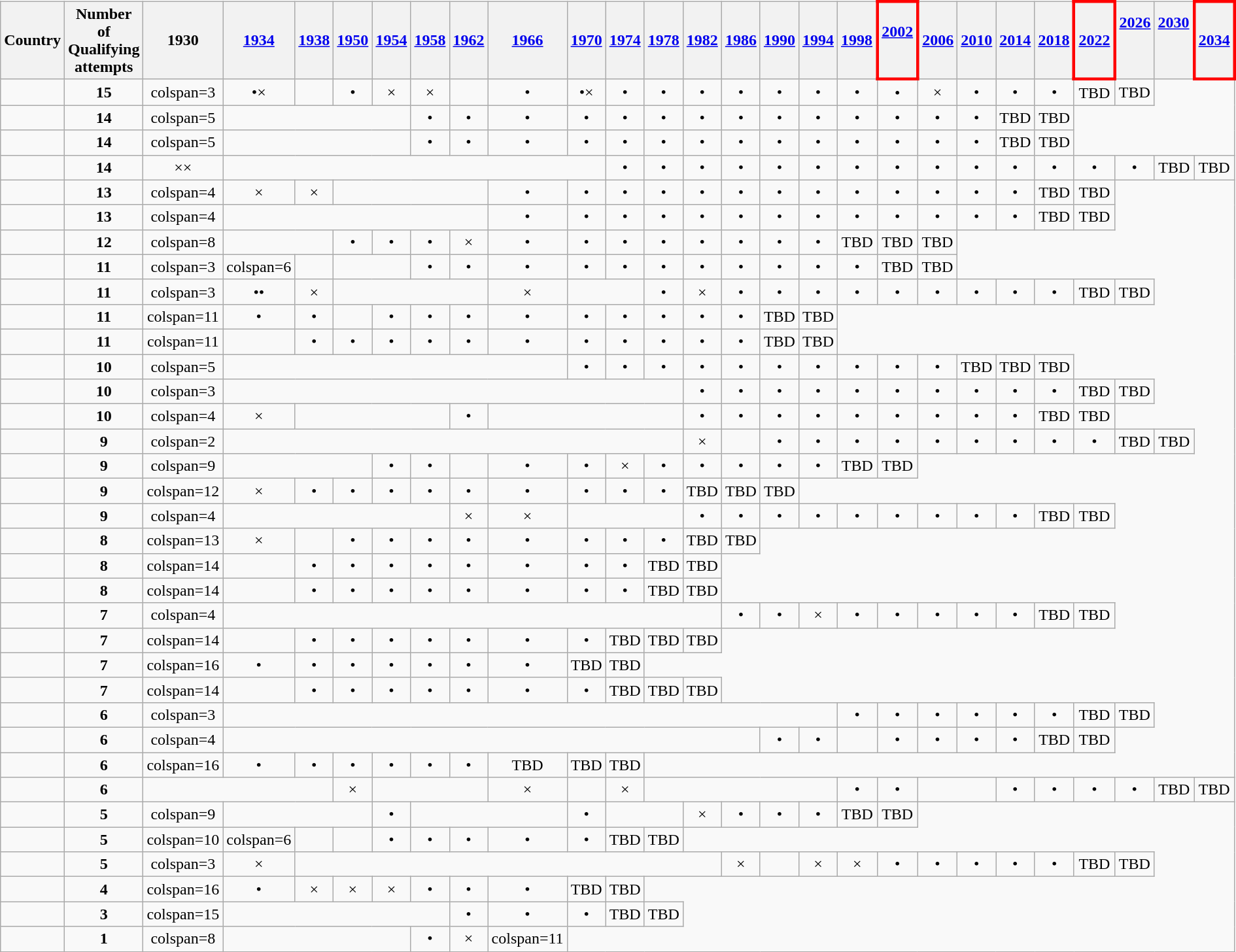<table class="wikitable" style="text-align: center;">
<tr>
<th>Country</th>
<th>Number of <br> Qualifying<br>attempts</th>
<th>1930<br> </th>
<th><a href='#'>1934</a><br> </th>
<th><a href='#'>1938</a><br> </th>
<th><a href='#'>1950</a><br> </th>
<th><a href='#'>1954</a><br> </th>
<th><a href='#'>1958</a><br> </th>
<th><a href='#'>1962</a><br> </th>
<th><a href='#'>1966</a><br> </th>
<th><a href='#'>1970</a><br> </th>
<th><a href='#'>1974</a><br> </th>
<th><a href='#'>1978</a><br> </th>
<th><a href='#'>1982</a><br> </th>
<th><a href='#'>1986</a><br> </th>
<th><a href='#'>1990</a><br> </th>
<th><a href='#'>1994</a><br> </th>
<th><a href='#'>1998</a><br> </th>
<th style="border:3px solid red"><a href='#'>2002</a><br> <br></th>
<th><a href='#'>2006</a><br> </th>
<th><a href='#'>2010</a><br> </th>
<th><a href='#'>2014</a><br> </th>
<th><a href='#'>2018</a><br> </th>
<th style="border:3px solid red"><a href='#'>2022</a><br> </th>
<th><a href='#'>2026</a><br> <br> <br> </th>
<th><a href='#'>2030</a><br> <br><br></th>
<th style="border:3px solid red"><a href='#'>2034</a><br> </th>
</tr>
<tr>
<td style="text-align: left;"></td>
<td><strong>15</strong></td>
<td>colspan=3  </td>
<td>•×</td>
<td></td>
<td>•</td>
<td>×</td>
<td>×</td>
<td></td>
<td>•</td>
<td>•×</td>
<td>•</td>
<td>•</td>
<td>•</td>
<td>•</td>
<td>•</td>
<td>•</td>
<td>•</td>
<td>•</td>
<td>×</td>
<td>•</td>
<td>•</td>
<td>•</td>
<td>TBD</td>
<td>TBD</td>
</tr>
<tr>
<td style="text-align: left;"></td>
<td><strong>14</strong></td>
<td>colspan=5 </td>
<td colspan=4></td>
<td>•</td>
<td>•</td>
<td>•</td>
<td>•</td>
<td>•</td>
<td>•</td>
<td>•</td>
<td>•</td>
<td>•</td>
<td>•</td>
<td>•</td>
<td>•</td>
<td>•</td>
<td>•</td>
<td>TBD</td>
<td>TBD</td>
</tr>
<tr>
<td style="text-align: left;"></td>
<td><strong>14</strong></td>
<td>colspan=5 </td>
<td colspan=4></td>
<td>•</td>
<td>•</td>
<td>•</td>
<td>•</td>
<td>•</td>
<td>•</td>
<td>•</td>
<td>•</td>
<td>•</td>
<td>•</td>
<td>•</td>
<td>•</td>
<td>•</td>
<td>•</td>
<td>TBD</td>
<td>TBD</td>
</tr>
<tr>
<td style="text-align: left;"></td>
<td><strong>14</strong></td>
<td>××</td>
<td colspan=8></td>
<td>•</td>
<td>•</td>
<td>•</td>
<td>•</td>
<td>•</td>
<td>•</td>
<td>•</td>
<td>•</td>
<td>•</td>
<td>•</td>
<td>•</td>
<td>•</td>
<td>•</td>
<td>•</td>
<td>TBD</td>
<td>TBD</td>
</tr>
<tr>
<td style="text-align: left;"></td>
<td><strong>13</strong></td>
<td>colspan=4 </td>
<td>×</td>
<td>×</td>
<td colspan=4></td>
<td>•</td>
<td>•</td>
<td>•</td>
<td>•</td>
<td>•</td>
<td>•</td>
<td>•</td>
<td>•</td>
<td>•</td>
<td>•</td>
<td>•</td>
<td>•</td>
<td>•</td>
<td>TBD</td>
<td>TBD</td>
</tr>
<tr>
<td style="text-align: left;"></td>
<td><strong>13</strong></td>
<td>colspan=4 </td>
<td colspan=6></td>
<td>•</td>
<td>•</td>
<td>•</td>
<td>•</td>
<td>•</td>
<td>•</td>
<td>•</td>
<td>•</td>
<td>•</td>
<td>•</td>
<td>•</td>
<td>•</td>
<td>•</td>
<td>TBD</td>
<td>TBD</td>
</tr>
<tr>
<td style="text-align: left;"></td>
<td><strong>12</strong></td>
<td>colspan=8 </td>
<td colspan=2></td>
<td>•</td>
<td>•</td>
<td>•</td>
<td>×</td>
<td>•</td>
<td>•</td>
<td>•</td>
<td>•</td>
<td>•</td>
<td>•</td>
<td>•</td>
<td>•</td>
<td>TBD</td>
<td>TBD</td>
<td>TBD</td>
</tr>
<tr>
<td style="text-align: left;"></td>
<td><strong>11</strong></td>
<td>colspan=3 </td>
<td>colspan=6 </td>
<td></td>
<td colspan=2></td>
<td>•</td>
<td>•</td>
<td>•</td>
<td>•</td>
<td>•</td>
<td>•</td>
<td>•</td>
<td>•</td>
<td>•</td>
<td>•</td>
<td>•</td>
<td>TBD</td>
<td>TBD</td>
</tr>
<tr>
<td style="text-align: left;"></td>
<td><strong>11</strong></td>
<td>colspan=3 </td>
<td>••</td>
<td>×</td>
<td colspan=4></td>
<td>×</td>
<td colspan=2></td>
<td>•</td>
<td>×</td>
<td>•</td>
<td>•</td>
<td>•</td>
<td>•</td>
<td>•</td>
<td>•</td>
<td>•</td>
<td>•</td>
<td>•</td>
<td>TBD</td>
<td>TBD</td>
</tr>
<tr>
<td style="text-align: left;"></td>
<td><strong>11</strong></td>
<td>colspan=11 </td>
<td>•</td>
<td>•</td>
<td></td>
<td>•</td>
<td>•</td>
<td>•</td>
<td>•</td>
<td>•</td>
<td>•</td>
<td>•</td>
<td>•</td>
<td>•</td>
<td>TBD</td>
<td>TBD</td>
</tr>
<tr>
<td style="text-align: left;"></td>
<td><strong>11</strong></td>
<td>colspan=11 </td>
<td></td>
<td>•</td>
<td>•</td>
<td>•</td>
<td>•</td>
<td>•</td>
<td>•</td>
<td>•</td>
<td>•</td>
<td>•</td>
<td>•</td>
<td>•</td>
<td>TBD</td>
<td>TBD</td>
</tr>
<tr>
<td style="text-align: left;"></td>
<td><strong>10</strong></td>
<td>colspan=5 </td>
<td colspan=7></td>
<td>•</td>
<td>•</td>
<td>•</td>
<td>•</td>
<td>•</td>
<td>•</td>
<td>•</td>
<td>•</td>
<td>•</td>
<td>•</td>
<td>TBD</td>
<td>TBD</td>
<td>TBD</td>
</tr>
<tr>
<td style="text-align: left;"></td>
<td><strong>10</strong></td>
<td>colspan=3 </td>
<td colspan=10></td>
<td>•</td>
<td>•</td>
<td>•</td>
<td>•</td>
<td>•</td>
<td>•</td>
<td>•</td>
<td>•</td>
<td>•</td>
<td>•</td>
<td>TBD</td>
<td>TBD</td>
</tr>
<tr>
<td style="text-align: left;"></td>
<td><strong>10</strong></td>
<td>colspan=4 </td>
<td>×</td>
<td colspan=4></td>
<td>•</td>
<td colspan=4></td>
<td>•</td>
<td>•</td>
<td>•</td>
<td>•</td>
<td>•</td>
<td>•</td>
<td>•</td>
<td>•</td>
<td>•</td>
<td>TBD</td>
<td>TBD</td>
</tr>
<tr>
<td style="text-align: left;"></td>
<td><strong>9</strong></td>
<td>colspan=2 </td>
<td colspan=10></td>
<td>×</td>
<td></td>
<td>•</td>
<td>•</td>
<td>•</td>
<td>•</td>
<td>•</td>
<td>•</td>
<td>•</td>
<td>•</td>
<td>•</td>
<td>TBD</td>
<td>TBD</td>
</tr>
<tr>
<td style="text-align: left;"></td>
<td><strong>9</strong></td>
<td>colspan=9 </td>
<td colspan=3></td>
<td>•</td>
<td>•</td>
<td></td>
<td>•</td>
<td>•</td>
<td>×</td>
<td>•</td>
<td>•</td>
<td>•</td>
<td>•</td>
<td>•</td>
<td>TBD</td>
<td>TBD</td>
</tr>
<tr>
<td style="text-align: left;"></td>
<td><strong>9</strong></td>
<td>colspan=12 </td>
<td>×</td>
<td>•</td>
<td>•</td>
<td>•</td>
<td>•</td>
<td>•</td>
<td>•</td>
<td>•</td>
<td>•</td>
<td>•</td>
<td>TBD</td>
<td>TBD</td>
<td>TBD</td>
</tr>
<tr>
<td style="text-align: left;"></td>
<td><strong>9</strong></td>
<td>colspan=4 </td>
<td colspan=5></td>
<td>×</td>
<td>×</td>
<td colspan=3></td>
<td>•</td>
<td>•</td>
<td>•</td>
<td>•</td>
<td>•</td>
<td>•</td>
<td>•</td>
<td>•</td>
<td>•</td>
<td>TBD</td>
<td>TBD</td>
</tr>
<tr>
<td style="text-align: left;"></td>
<td><strong>8</strong></td>
<td>colspan=13 </td>
<td>×</td>
<td></td>
<td>•</td>
<td>•</td>
<td>•</td>
<td>•</td>
<td>•</td>
<td>•</td>
<td>•</td>
<td>•</td>
<td>TBD</td>
<td>TBD</td>
</tr>
<tr>
<td style="text-align: left;"></td>
<td><strong>8</strong></td>
<td>colspan=14 </td>
<td></td>
<td>•</td>
<td>•</td>
<td>•</td>
<td>•</td>
<td>•</td>
<td>•</td>
<td>•</td>
<td>•</td>
<td>TBD</td>
<td>TBD</td>
</tr>
<tr>
<td style="text-align: left;"></td>
<td><strong>8</strong></td>
<td>colspan=14 </td>
<td></td>
<td>•</td>
<td>•</td>
<td>•</td>
<td>•</td>
<td>•</td>
<td>•</td>
<td>•</td>
<td>•</td>
<td>TBD</td>
<td>TBD</td>
</tr>
<tr>
<td style="text-align: left;"></td>
<td><strong>7</strong></td>
<td>colspan=4 </td>
<td colspan=11></td>
<td>•</td>
<td>•</td>
<td>×</td>
<td>•</td>
<td>•</td>
<td>•</td>
<td>•</td>
<td>•</td>
<td>TBD</td>
<td>TBD</td>
</tr>
<tr>
<td style="text-align: left;"></td>
<td><strong>7</strong></td>
<td>colspan=14 </td>
<td></td>
<td>•</td>
<td>•</td>
<td>•</td>
<td>•</td>
<td>•</td>
<td>•</td>
<td>•</td>
<td>TBD</td>
<td>TBD</td>
<td>TBD</td>
</tr>
<tr>
<td style="text-align: left;"></td>
<td><strong>7</strong></td>
<td>colspan=16 </td>
<td>•</td>
<td>•</td>
<td>•</td>
<td>•</td>
<td>•</td>
<td>•</td>
<td>•</td>
<td>TBD</td>
<td>TBD</td>
</tr>
<tr>
<td style="text-align: left;"></td>
<td><strong>7</strong></td>
<td>colspan=14 </td>
<td></td>
<td>•</td>
<td>•</td>
<td>•</td>
<td>•</td>
<td>•</td>
<td>•</td>
<td>•</td>
<td>TBD</td>
<td>TBD</td>
<td>TBD</td>
</tr>
<tr>
<td style="text-align: left;"></td>
<td><strong>6</strong></td>
<td>colspan=3 </td>
<td colspan=14></td>
<td>•</td>
<td>•</td>
<td>•</td>
<td>•</td>
<td>•</td>
<td>•</td>
<td>TBD</td>
<td>TBD</td>
</tr>
<tr>
<td style="text-align: left;"></td>
<td><strong>6</strong></td>
<td>colspan=4 </td>
<td colspan=12></td>
<td>•</td>
<td>•</td>
<td></td>
<td>•</td>
<td>•</td>
<td>•</td>
<td>•</td>
<td>TBD</td>
<td>TBD</td>
</tr>
<tr>
<td style="text-align: left;"></td>
<td><strong>6</strong></td>
<td>colspan=16 </td>
<td>•</td>
<td>•</td>
<td>•</td>
<td>•</td>
<td>•</td>
<td>•</td>
<td>TBD</td>
<td>TBD</td>
<td>TBD</td>
</tr>
<tr>
<td style="text-align: left;"></td>
<td><strong>6</strong></td>
<td colspan=3></td>
<td>×</td>
<td colspan=3></td>
<td>×</td>
<td></td>
<td>×</td>
<td colspan=5></td>
<td>•</td>
<td>•</td>
<td colspan=2></td>
<td>•</td>
<td>•</td>
<td>•</td>
<td>•</td>
<td>TBD</td>
<td>TBD</td>
</tr>
<tr>
<td style="text-align: left;"></td>
<td><strong>5</strong></td>
<td>colspan=9 </td>
<td colspan=3></td>
<td>•</td>
<td colspan=3></td>
<td>•</td>
<td colspan=2></td>
<td>×</td>
<td>•</td>
<td>•</td>
<td>•</td>
<td>TBD</td>
<td>TBD</td>
</tr>
<tr>
<td style="text-align: left;"></td>
<td><strong>5</strong></td>
<td>colspan=10 </td>
<td>colspan=6 </td>
<td></td>
<td></td>
<td>•</td>
<td>•</td>
<td>•</td>
<td>•</td>
<td>•</td>
<td>TBD</td>
<td>TBD</td>
</tr>
<tr>
<td style="text-align: left;"></td>
<td><strong>5</strong></td>
<td>colspan=3 </td>
<td>×</td>
<td colspan=10></td>
<td>×</td>
<td></td>
<td>×</td>
<td>×</td>
<td>•</td>
<td>•</td>
<td>•</td>
<td>•</td>
<td>•</td>
<td>TBD</td>
<td>TBD</td>
</tr>
<tr>
<td style="text-align: left;"></td>
<td><strong>4</strong></td>
<td>colspan=16 </td>
<td>•</td>
<td>×</td>
<td>×</td>
<td>×</td>
<td>•</td>
<td>•</td>
<td>•</td>
<td>TBD</td>
<td>TBD</td>
</tr>
<tr>
<td style="text-align: left;"></td>
<td><strong>3</strong></td>
<td>colspan=15 </td>
<td colspan=5></td>
<td>•</td>
<td>•</td>
<td>•</td>
<td>TBD</td>
<td>TBD</td>
</tr>
<tr>
<td style="text-align: left;"><em></em></td>
<td><strong>1</strong></td>
<td>colspan=8 </td>
<td colspan=4></td>
<td>•</td>
<td>×</td>
<td>colspan=11 </td>
</tr>
<tr>
</tr>
</table>
